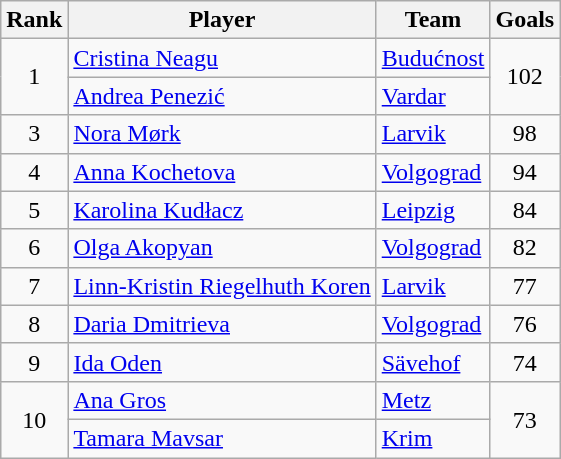<table class="wikitable" style="text-align:center">
<tr>
<th>Rank</th>
<th>Player</th>
<th>Team</th>
<th>Goals</th>
</tr>
<tr>
<td rowspan=2>1</td>
<td align=left> <a href='#'>Cristina Neagu</a></td>
<td align=left> <a href='#'>Budućnost</a></td>
<td rowspan=2>102</td>
</tr>
<tr>
<td align=left> <a href='#'>Andrea Penezić</a></td>
<td align=left> <a href='#'>Vardar</a></td>
</tr>
<tr>
<td>3</td>
<td align=left> <a href='#'>Nora Mørk</a></td>
<td align=left> <a href='#'>Larvik</a></td>
<td>98</td>
</tr>
<tr>
<td>4</td>
<td align=left> <a href='#'>Anna Kochetova</a></td>
<td align=left> <a href='#'>Volgograd</a></td>
<td>94</td>
</tr>
<tr>
<td>5</td>
<td align=left> <a href='#'>Karolina Kudłacz</a></td>
<td align=left> <a href='#'>Leipzig</a></td>
<td>84</td>
</tr>
<tr>
<td>6</td>
<td align=left> <a href='#'>Olga Akopyan</a></td>
<td align=left> <a href='#'>Volgograd</a></td>
<td>82</td>
</tr>
<tr>
<td>7</td>
<td align=left> <a href='#'>Linn-Kristin Riegelhuth Koren</a></td>
<td align=left> <a href='#'>Larvik</a></td>
<td>77</td>
</tr>
<tr>
<td>8</td>
<td align=left> <a href='#'>Daria Dmitrieva</a></td>
<td align=left> <a href='#'>Volgograd</a></td>
<td>76</td>
</tr>
<tr>
<td>9</td>
<td align=left> <a href='#'>Ida Oden</a></td>
<td align=left> <a href='#'>Sävehof</a></td>
<td>74</td>
</tr>
<tr>
<td rowspan=2>10</td>
<td align=left> <a href='#'>Ana Gros</a></td>
<td align=left> <a href='#'>Metz</a></td>
<td rowspan=2>73</td>
</tr>
<tr>
<td align=left> <a href='#'>Tamara Mavsar</a></td>
<td align=left> <a href='#'>Krim</a></td>
</tr>
</table>
